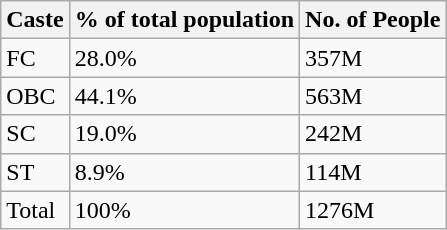<table class="wikitable">
<tr>
<th>Caste</th>
<th>% of total population</th>
<th>No. of People</th>
</tr>
<tr>
<td>FC</td>
<td>28.0%</td>
<td>357M</td>
</tr>
<tr>
<td>OBC</td>
<td>44.1%</td>
<td>563M</td>
</tr>
<tr>
<td>SC</td>
<td>19.0%</td>
<td>242M</td>
</tr>
<tr>
<td>ST</td>
<td>8.9%</td>
<td>114M</td>
</tr>
<tr>
<td>Total</td>
<td>100%</td>
<td>1276M</td>
</tr>
</table>
